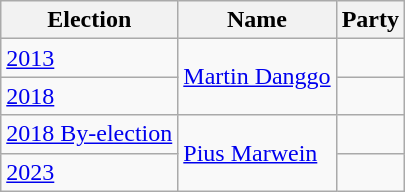<table class="wikitable sortable">
<tr>
<th>Election</th>
<th>Name</th>
<th colspan=2>Party</th>
</tr>
<tr>
<td><a href='#'>2013</a></td>
<td rowspan=2><a href='#'>Martin Danggo</a></td>
<td></td>
</tr>
<tr>
<td><a href='#'>2018</a></td>
</tr>
<tr>
<td><a href='#'>2018 By-election</a></td>
<td rowspan=2><a href='#'>Pius Marwein</a></td>
<td></td>
</tr>
<tr>
<td><a href='#'>2023</a></td>
</tr>
</table>
